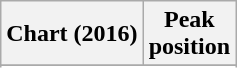<table class="wikitable plainrowheaders sortable" style="text-align:center;">
<tr>
<th scope="col">Chart (2016)</th>
<th scope="col">Peak<br>position</th>
</tr>
<tr>
</tr>
<tr>
</tr>
<tr>
</tr>
<tr>
</tr>
<tr>
</tr>
</table>
